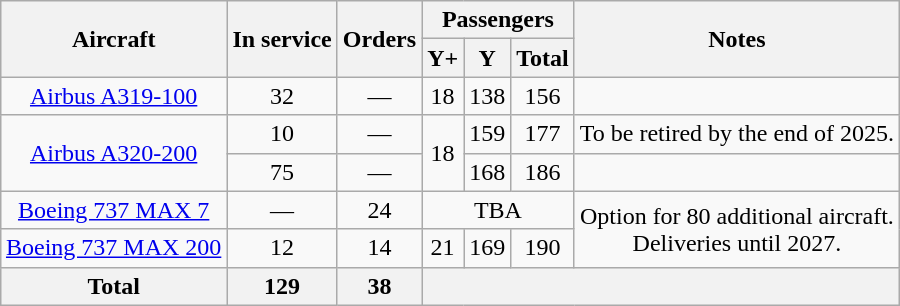<table class="wikitable" style="margin:0.5em auto; text-align:center">
<tr>
<th rowspan="2">Aircraft</th>
<th rowspan="2">In service</th>
<th rowspan="2">Orders</th>
<th colspan="3">Passengers</th>
<th rowspan="2">Notes</th>
</tr>
<tr>
<th><abbr>Y+</abbr></th>
<th><abbr>Y</abbr></th>
<th>Total</th>
</tr>
<tr>
<td><a href='#'>Airbus A319-100</a></td>
<td>32</td>
<td>—</td>
<td>18</td>
<td>138</td>
<td>156</td>
<td></td>
</tr>
<tr |>
<td rowspan="2"><a href='#'>Airbus A320-200</a></td>
<td>10</td>
<td>—</td>
<td rowspan="2">18</td>
<td>159</td>
<td>177</td>
<td>To be retired by the end of 2025.</td>
</tr>
<tr>
<td>75</td>
<td>—</td>
<td>168</td>
<td>186</td>
<td></td>
</tr>
<tr>
<td><a href='#'>Boeing 737 MAX 7</a></td>
<td>—</td>
<td>24</td>
<td colspan="3"><abbr>TBA</abbr></td>
<td rowspan="2">Option for 80 additional aircraft.<br>Deliveries until 2027.</td>
</tr>
<tr>
<td><a href='#'>Boeing 737 MAX 200</a></td>
<td>12</td>
<td>14</td>
<td>21</td>
<td>169</td>
<td>190</td>
</tr>
<tr>
<th>Total</th>
<th>129</th>
<th>38</th>
<th colspan="4"></th>
</tr>
</table>
